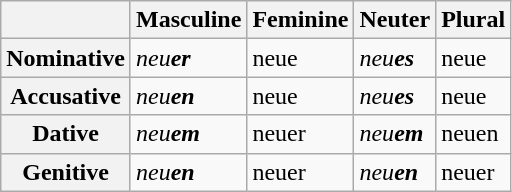<table class="wikitable">
<tr>
<th></th>
<th>Masculine</th>
<th>Feminine</th>
<th>Neuter</th>
<th>Plural</th>
</tr>
<tr>
<th>Nominative</th>
<td><em>neu<strong>er<strong><em></td>
<td></em>neu</strong>e</em></strong></td>
<td><em>neu<strong>es<strong><em></td>
<td></em>neu</strong>e</em></strong></td>
</tr>
<tr>
<th>Accusative</th>
<td><em>neu<strong>en<strong><em></td>
<td></em>neu</strong>e</em></strong></td>
<td><em>neu<strong>es<strong><em></td>
<td></em>neu</strong>e</em></strong></td>
</tr>
<tr>
<th>Dative</th>
<td><em>neu<strong>em<strong><em></td>
<td></em>neu</strong>er</em></strong></td>
<td><em>neu<strong>em<strong><em></td>
<td></em>neu</strong>en</em></strong></td>
</tr>
<tr>
<th>Genitive</th>
<td><em>neu<strong>en<strong><em></td>
<td></em>neu</strong>er</em></strong></td>
<td><em>neu<strong>en<strong><em></td>
<td></em>neu</strong>er</em></strong></td>
</tr>
</table>
